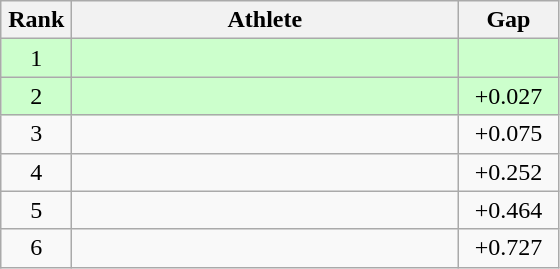<table class=wikitable style="text-align:center">
<tr>
<th width=40>Rank</th>
<th width=250>Athlete</th>
<th width=60>Gap</th>
</tr>
<tr bgcolor="ccffcc">
<td>1</td>
<td align=left></td>
<td></td>
</tr>
<tr bgcolor="ccffcc">
<td>2</td>
<td align=left></td>
<td>+0.027</td>
</tr>
<tr>
<td>3</td>
<td align=left></td>
<td>+0.075</td>
</tr>
<tr>
<td>4</td>
<td align=left></td>
<td>+0.252</td>
</tr>
<tr>
<td>5</td>
<td align=left></td>
<td>+0.464</td>
</tr>
<tr>
<td>6</td>
<td align=left></td>
<td>+0.727</td>
</tr>
</table>
